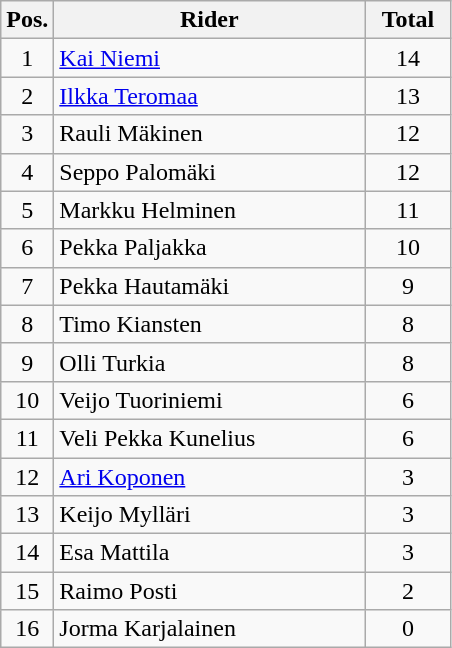<table class=wikitable>
<tr>
<th width=25px>Pos.</th>
<th width=200px>Rider</th>
<th width=50px>Total</th>
</tr>
<tr align=center >
<td>1</td>
<td align=left><a href='#'>Kai Niemi</a></td>
<td>14</td>
</tr>
<tr align=center >
<td>2</td>
<td align=left><a href='#'>Ilkka Teromaa</a></td>
<td>13</td>
</tr>
<tr align=center>
<td>3</td>
<td align=left>Rauli Mäkinen</td>
<td>12</td>
</tr>
<tr align=center>
<td>4</td>
<td align=left>Seppo Palomäki</td>
<td>12</td>
</tr>
<tr align=center>
<td>5</td>
<td align=left>Markku Helminen</td>
<td>11</td>
</tr>
<tr align=center>
<td>6</td>
<td align=left>Pekka Paljakka</td>
<td>10</td>
</tr>
<tr align=center>
<td>7</td>
<td align=left>Pekka Hautamäki</td>
<td>9</td>
</tr>
<tr align=center>
<td>8</td>
<td align=left>Timo Kiansten</td>
<td>8</td>
</tr>
<tr align=center>
<td>9</td>
<td align=left>Olli Turkia</td>
<td>8</td>
</tr>
<tr align=center>
<td>10</td>
<td align=left>Veijo Tuoriniemi</td>
<td>6</td>
</tr>
<tr align=center>
<td>11</td>
<td align=left>Veli Pekka Kunelius</td>
<td>6</td>
</tr>
<tr align=center>
<td>12</td>
<td align=left><a href='#'>Ari Koponen</a></td>
<td>3</td>
</tr>
<tr align=center>
<td>13</td>
<td align=left>Keijo Mylläri</td>
<td>3</td>
</tr>
<tr align=center>
<td>14</td>
<td align=left>Esa Mattila</td>
<td>3</td>
</tr>
<tr align=center>
<td>15</td>
<td align=left>Raimo Posti</td>
<td>2</td>
</tr>
<tr align=center>
<td>16</td>
<td align=left>Jorma Karjalainen</td>
<td>0</td>
</tr>
</table>
